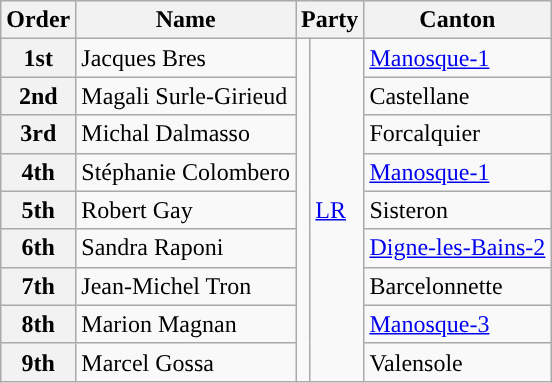<table class="wikitable">
<tr>
<th>Order</th>
<th>Name</th>
<th colspan="2">Party</th>
<th>Canton</th>
</tr>
<tr>
<th>1st</th>
<td>Jacques Bres</td>
<td rowspan="9" style="background-color: "></td>
<td rowspan="9"><a href='#'>LR</a></td>
<td><a href='#'>Manosque-1</a></td>
</tr>
<tr>
<th>2nd</th>
<td>Magali Surle-Girieud</td>
<td>Castellane</td>
</tr>
<tr>
<th>3rd</th>
<td>Michal Dalmasso</td>
<td>Forcalquier</td>
</tr>
<tr>
<th>4th</th>
<td>Stéphanie Colombero</td>
<td><a href='#'>Manosque-1</a></td>
</tr>
<tr>
<th>5th</th>
<td>Robert Gay</td>
<td>Sisteron</td>
</tr>
<tr>
<th>6th</th>
<td>Sandra Raponi</td>
<td><a href='#'>Digne-les-Bains-2</a></td>
</tr>
<tr>
<th>7th</th>
<td>Jean-Michel Tron</td>
<td>Barcelonnette</td>
</tr>
<tr>
<th>8th</th>
<td>Marion Magnan</td>
<td><a href='#'>Manosque-3</a></td>
</tr>
<tr>
<th>9th</th>
<td>Marcel Gossa</td>
<td>Valensole</td>
</tr>
</table>
